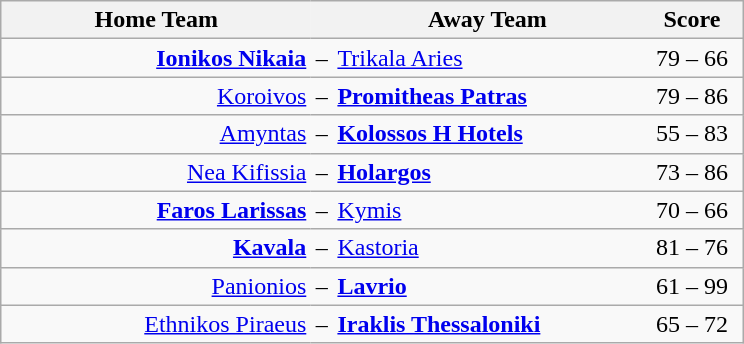<table class="wikitable" style="text-align: center; font-size:100%">
<tr>
<th style="border-right-style:hidden" width="200">Home Team</th>
<th style="border-right-style:hidden"></th>
<th style="border-right-style:hidden" width="200">Away Team</th>
<th width="60">Score</th>
</tr>
<tr>
<td align=right style="border-right-style:hidden"><strong><a href='#'>Ionikos Nikaia</a></strong></td>
<td style="border-right-style:hidden">–</td>
<td align=left style="border-right-style:hidden"><a href='#'>Trikala Aries</a></td>
<td>79 – 66</td>
</tr>
<tr>
<td align=right style="border-right-style:hidden"><a href='#'>Koroivos</a></td>
<td style="border-right-style:hidden">–</td>
<td align=left style="border-right-style:hidden"><strong><a href='#'>Promitheas Patras</a></strong></td>
<td>79 – 86</td>
</tr>
<tr>
<td align=right style="border-right-style:hidden"><a href='#'>Amyntas</a></td>
<td style="border-right-style:hidden">–</td>
<td align=left style="border-right-style:hidden"><strong><a href='#'>Kolossos H Hotels</a></strong></td>
<td>55 – 83</td>
</tr>
<tr>
<td align=right style="border-right-style:hidden"><a href='#'>Nea Kifissia</a></td>
<td style="border-right-style:hidden">–</td>
<td align=left style="border-right-style:hidden"><strong><a href='#'>Holargos</a></strong></td>
<td>73 – 86</td>
</tr>
<tr>
<td align=right style="border-right-style:hidden"><strong><a href='#'>Faros Larissas</a></strong></td>
<td style="border-right-style:hidden">–</td>
<td align=left style="border-right-style:hidden"><a href='#'>Kymis</a></td>
<td>70 – 66</td>
</tr>
<tr>
<td align=right style="border-right-style:hidden"><strong><a href='#'>Kavala</a></strong></td>
<td style="border-right-style:hidden">–</td>
<td align=left style="border-right-style:hidden"><a href='#'>Kastoria</a></td>
<td>81 – 76</td>
</tr>
<tr>
<td align=right style="border-right-style:hidden"><a href='#'>Panionios</a></td>
<td style="border-right-style:hidden">–</td>
<td align=left style="border-right-style:hidden"><strong><a href='#'>Lavrio</a></strong></td>
<td>61 – 99</td>
</tr>
<tr>
<td align=right style="border-right-style:hidden"><a href='#'>Ethnikos Piraeus</a></td>
<td style="border-right-style:hidden">–</td>
<td align=left style="border-right-style:hidden"><strong><a href='#'>Iraklis Thessaloniki</a></strong></td>
<td>65 – 72</td>
</tr>
</table>
